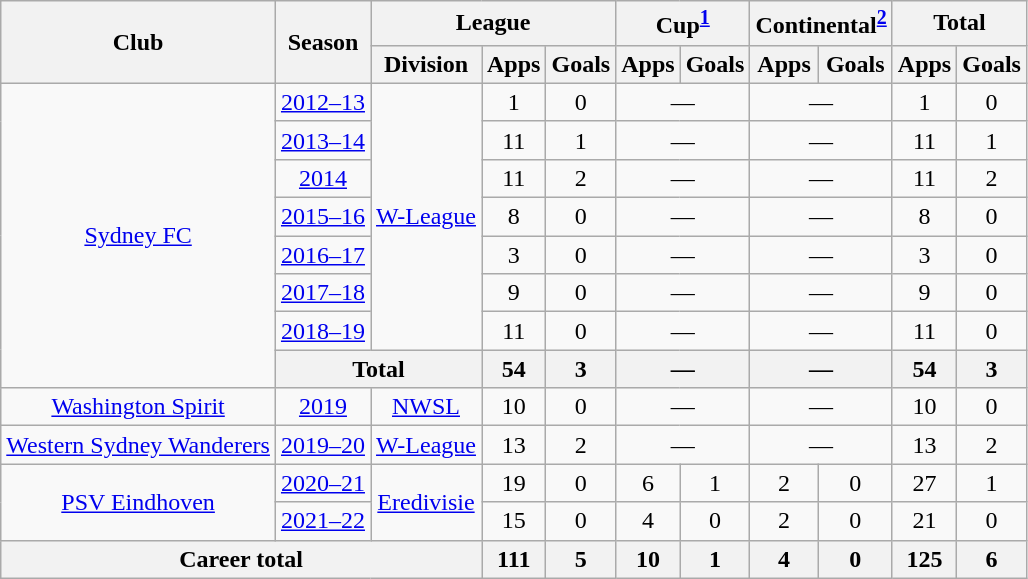<table class="wikitable" style="text-align: center;">
<tr>
<th rowspan="2">Club</th>
<th rowspan="2">Season</th>
<th colspan="3">League</th>
<th colspan="2">Cup<sup><a href='#'>1</a></sup></th>
<th colspan="2">Continental<sup><a href='#'>2</a></sup></th>
<th colspan="2">Total</th>
</tr>
<tr>
<th>Division</th>
<th>Apps</th>
<th>Goals</th>
<th>Apps</th>
<th>Goals</th>
<th>Apps</th>
<th>Goals</th>
<th>Apps</th>
<th>Goals</th>
</tr>
<tr>
<td rowspan="8"><a href='#'>Sydney FC</a></td>
<td><a href='#'>2012–13</a></td>
<td rowspan="7"><a href='#'>W-League</a></td>
<td>1</td>
<td>0</td>
<td colspan="2">—</td>
<td colspan="2">—</td>
<td>1</td>
<td>0</td>
</tr>
<tr>
<td><a href='#'>2013–14</a></td>
<td>11</td>
<td>1</td>
<td colspan="2">—</td>
<td colspan="2">—</td>
<td>11</td>
<td>1</td>
</tr>
<tr>
<td><a href='#'>2014</a></td>
<td>11</td>
<td>2</td>
<td colspan="2">—</td>
<td colspan="2">—</td>
<td>11</td>
<td>2</td>
</tr>
<tr>
<td><a href='#'>2015–16</a></td>
<td>8</td>
<td>0</td>
<td colspan="2">—</td>
<td colspan="2">—</td>
<td>8</td>
<td>0</td>
</tr>
<tr>
<td><a href='#'>2016–17</a></td>
<td>3</td>
<td>0</td>
<td colspan="2">—</td>
<td colspan="2">—</td>
<td>3</td>
<td>0</td>
</tr>
<tr>
<td><a href='#'>2017–18</a></td>
<td>9</td>
<td>0</td>
<td colspan="2">—</td>
<td colspan="2">—</td>
<td>9</td>
<td>0</td>
</tr>
<tr>
<td><a href='#'>2018–19</a></td>
<td>11</td>
<td>0</td>
<td colspan="2">—</td>
<td colspan="2">—</td>
<td>11</td>
<td>0</td>
</tr>
<tr>
<th colspan="2">Total</th>
<th>54</th>
<th>3</th>
<th colspan="2">—</th>
<th colspan="2">—</th>
<th>54</th>
<th>3</th>
</tr>
<tr>
<td><a href='#'>Washington Spirit</a></td>
<td><a href='#'>2019</a></td>
<td><a href='#'>NWSL</a></td>
<td>10</td>
<td>0</td>
<td colspan="2">—</td>
<td colspan="2">—</td>
<td>10</td>
<td>0</td>
</tr>
<tr>
<td><a href='#'>Western Sydney Wanderers</a></td>
<td><a href='#'>2019–20</a></td>
<td><a href='#'>W-League</a></td>
<td>13</td>
<td>2</td>
<td colspan="2">—</td>
<td colspan="2">—</td>
<td>13</td>
<td>2</td>
</tr>
<tr>
<td rowspan="2"><a href='#'>PSV Eindhoven</a></td>
<td><a href='#'>2020–21</a></td>
<td rowspan="2"><a href='#'>Eredivisie</a></td>
<td>19</td>
<td>0</td>
<td>6</td>
<td>1</td>
<td>2</td>
<td>0</td>
<td>27</td>
<td>1</td>
</tr>
<tr>
<td><a href='#'>2021–22</a></td>
<td>15</td>
<td>0</td>
<td>4</td>
<td>0</td>
<td>2</td>
<td>0</td>
<td>21</td>
<td>0</td>
</tr>
<tr>
<th colspan="3">Career total</th>
<th>111</th>
<th>5</th>
<th>10</th>
<th>1</th>
<th>4</th>
<th>0</th>
<th>125</th>
<th>6</th>
</tr>
</table>
